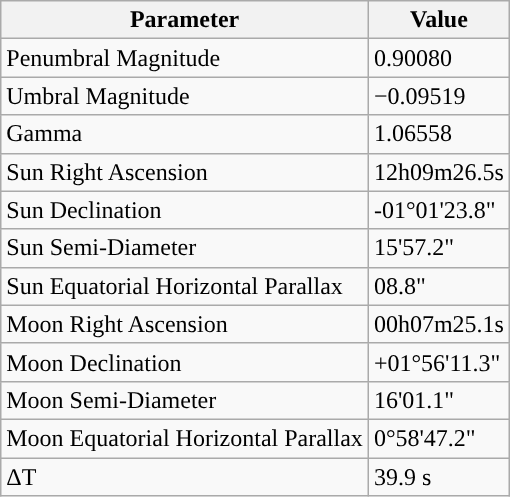<table class="wikitable">
<tr>
<th>Parameter</th>
<th>Value</th>
</tr>
<tr>
<td>Penumbral Magnitude</td>
<td>0.90080</td>
</tr>
<tr>
<td>Umbral Magnitude</td>
<td>−0.09519</td>
</tr>
<tr>
<td>Gamma</td>
<td>1.06558</td>
</tr>
<tr>
<td>Sun Right Ascension</td>
<td>12h09m26.5s</td>
</tr>
<tr>
<td>Sun Declination</td>
<td>-01°01'23.8"</td>
</tr>
<tr>
<td>Sun Semi-Diameter</td>
<td>15'57.2"</td>
</tr>
<tr>
<td>Sun Equatorial Horizontal Parallax</td>
<td>08.8"</td>
</tr>
<tr>
<td>Moon Right Ascension</td>
<td>00h07m25.1s</td>
</tr>
<tr>
<td>Moon Declination</td>
<td>+01°56'11.3"</td>
</tr>
<tr>
<td>Moon Semi-Diameter</td>
<td>16'01.1"</td>
</tr>
<tr>
<td>Moon Equatorial Horizontal Parallax</td>
<td>0°58'47.2"</td>
</tr>
<tr>
<td>ΔT</td>
<td>39.9 s</td>
</tr>
</table>
